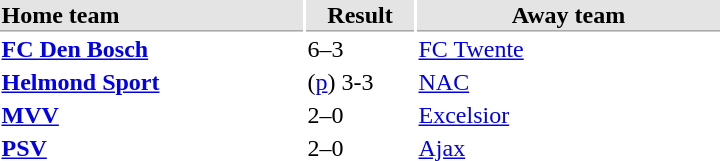<table>
<tr bgcolor="#E4E4E4">
<th style="border-bottom:1px solid #AAAAAA" width="200" align="left">Home team</th>
<th style="border-bottom:1px solid #AAAAAA" width="70" align="center">Result</th>
<th style="border-bottom:1px solid #AAAAAA" width="200">Away team</th>
</tr>
<tr>
<td><strong><a href='#'>FC Den Bosch</a></strong></td>
<td>6–3</td>
<td><a href='#'>FC Twente</a></td>
</tr>
<tr>
<td><strong><a href='#'>Helmond Sport</a></strong></td>
<td>(<a href='#'>p</a>) 3-3</td>
<td><a href='#'>NAC</a></td>
</tr>
<tr>
<td><strong><a href='#'>MVV</a></strong></td>
<td>2–0</td>
<td><a href='#'>Excelsior</a></td>
</tr>
<tr>
<td><strong><a href='#'>PSV</a></strong></td>
<td>2–0</td>
<td><a href='#'>Ajax</a></td>
</tr>
</table>
